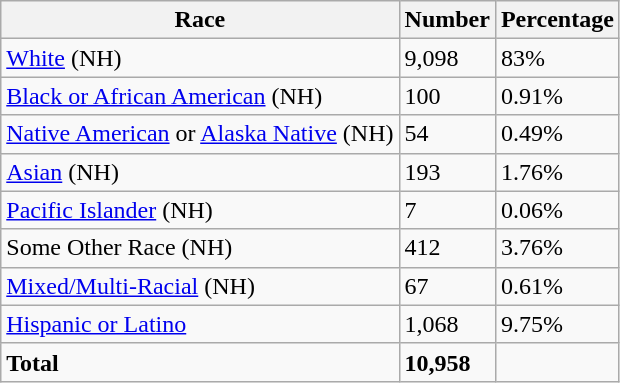<table class="wikitable">
<tr>
<th>Race</th>
<th>Number</th>
<th>Percentage</th>
</tr>
<tr>
<td><a href='#'>White</a> (NH)</td>
<td>9,098</td>
<td>83%</td>
</tr>
<tr>
<td><a href='#'>Black or African American</a> (NH)</td>
<td>100</td>
<td>0.91%</td>
</tr>
<tr>
<td><a href='#'>Native American</a> or <a href='#'>Alaska Native</a> (NH)</td>
<td>54</td>
<td>0.49%</td>
</tr>
<tr>
<td><a href='#'>Asian</a> (NH)</td>
<td>193</td>
<td>1.76%</td>
</tr>
<tr>
<td><a href='#'>Pacific Islander</a> (NH)</td>
<td>7</td>
<td>0.06%</td>
</tr>
<tr>
<td>Some Other Race (NH)</td>
<td>412</td>
<td>3.76%</td>
</tr>
<tr>
<td><a href='#'>Mixed/Multi-Racial</a> (NH)</td>
<td>67</td>
<td>0.61%</td>
</tr>
<tr>
<td><a href='#'>Hispanic or Latino</a></td>
<td>1,068</td>
<td>9.75%</td>
</tr>
<tr>
<td><strong>Total</strong></td>
<td><strong>10,958</strong></td>
<td></td>
</tr>
</table>
